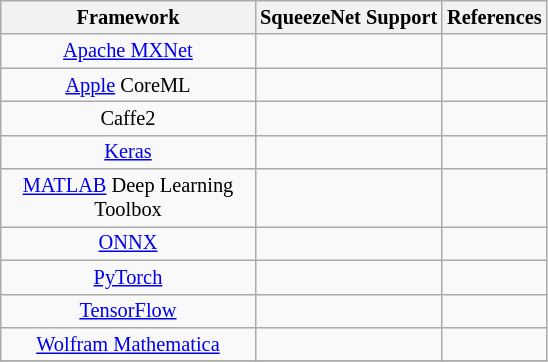<table class="wikitable sortable" style="text-align: center; font-size: 85%; width: auto; table-layout: fixed;">
<tr>
<th style="width: 12em">Framework</th>
<th>SqueezeNet Support</th>
<th>References</th>
</tr>
<tr>
<td><a href='#'>Apache MXNet</a></td>
<td></td>
<td></td>
</tr>
<tr>
<td><a href='#'>Apple</a> CoreML</td>
<td></td>
<td></td>
</tr>
<tr>
<td>Caffe2</td>
<td></td>
<td></td>
</tr>
<tr>
<td><a href='#'>Keras</a></td>
<td></td>
<td></td>
</tr>
<tr>
<td><a href='#'>MATLAB</a> Deep Learning Toolbox</td>
<td></td>
<td></td>
</tr>
<tr>
<td><a href='#'>ONNX</a></td>
<td></td>
<td></td>
</tr>
<tr>
<td><a href='#'>PyTorch</a></td>
<td></td>
<td></td>
</tr>
<tr>
<td><a href='#'>TensorFlow</a></td>
<td></td>
<td></td>
</tr>
<tr>
<td><a href='#'>Wolfram Mathematica</a></td>
<td></td>
<td></td>
</tr>
<tr>
</tr>
</table>
